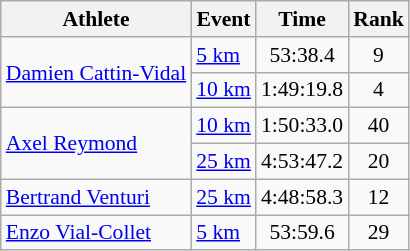<table class="wikitable" style="font-size:90%;">
<tr>
<th>Athlete</th>
<th>Event</th>
<th>Time</th>
<th>Rank</th>
</tr>
<tr align=center>
<td align=left rowspan=2><a href='#'>Damien Cattin-Vidal</a></td>
<td align=left><a href='#'>5 km</a></td>
<td>53:38.4</td>
<td>9</td>
</tr>
<tr align=center>
<td align=left><a href='#'>10 km</a></td>
<td>1:49:19.8</td>
<td>4</td>
</tr>
<tr align=center>
<td align=left rowspan=2><a href='#'>Axel Reymond</a></td>
<td align=left><a href='#'>10 km</a></td>
<td>1:50:33.0</td>
<td>40</td>
</tr>
<tr align=center>
<td align=left><a href='#'>25 km</a></td>
<td>4:53:47.2</td>
<td>20</td>
</tr>
<tr align=center>
<td align=left><a href='#'>Bertrand Venturi</a></td>
<td align=left><a href='#'>25 km</a></td>
<td>4:48:58.3</td>
<td>12</td>
</tr>
<tr align=center>
<td align=left><a href='#'>Enzo Vial-Collet</a></td>
<td align=left><a href='#'>5 km</a></td>
<td>53:59.6</td>
<td>29</td>
</tr>
</table>
